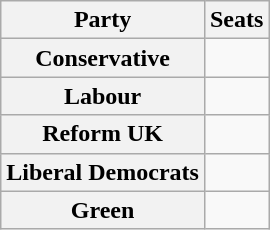<table class="floatright plainrowheaders wikitable">
<tr>
<th scope="col">Party</th>
<th scope="col">Seats</th>
</tr>
<tr>
<th scope="row">Conservative</th>
<td></td>
</tr>
<tr>
<th scope="row">Labour</th>
<td></td>
</tr>
<tr>
<th scope="row">Reform UK</th>
<td></td>
</tr>
<tr>
<th scope="row">Liberal Democrats</th>
<td></td>
</tr>
<tr>
<th scope="row">Green</th>
<td></td>
</tr>
</table>
